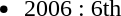<table border="0" cellpadding="2">
<tr valign="top">
<td><br><ul><li>2006 : 6th</li></ul></td>
</tr>
</table>
